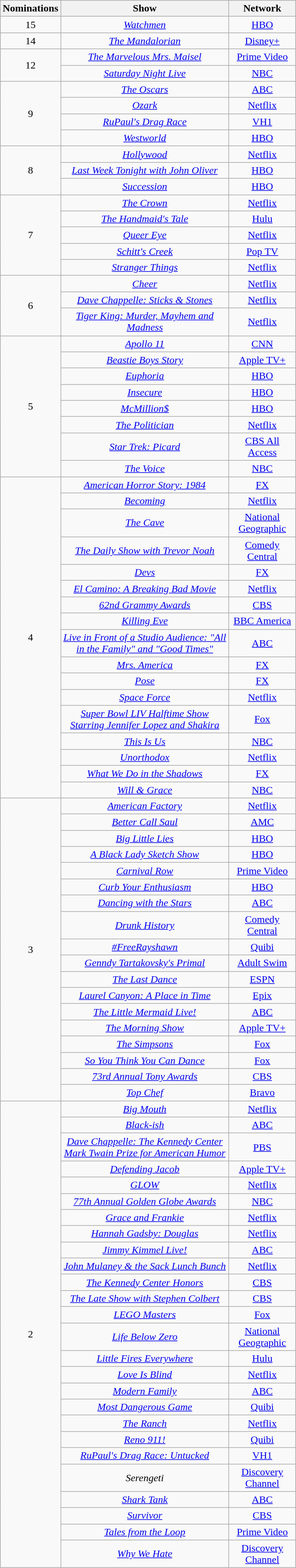<table class="wikitable sortable" style="text-align: center; max-width:29em">
<tr>
<th scope="col">Nominations</th>
<th scope="col">Show</th>
<th scope="col">Network</th>
</tr>
<tr>
<td scope="row">15</td>
<td><em><a href='#'>Watchmen</a></em></td>
<td><a href='#'>HBO</a></td>
</tr>
<tr>
<td scope="row">14</td>
<td data-sort-value="Mandalorian"><em><a href='#'>The Mandalorian</a></em></td>
<td><a href='#'>Disney+</a></td>
</tr>
<tr>
<td scope="row" rowspan="2">12</td>
<td data-sort-value="Marvelous Mrs. Maisel"><em><a href='#'>The Marvelous Mrs. Maisel</a></em></td>
<td><a href='#'>Prime Video</a></td>
</tr>
<tr>
<td><em><a href='#'>Saturday Night Live</a></em></td>
<td><a href='#'>NBC</a></td>
</tr>
<tr>
<td scope="row" rowspan="4">9</td>
<td data-sort-value="Oscars"><em><a href='#'>The Oscars</a></em></td>
<td><a href='#'>ABC</a></td>
</tr>
<tr>
<td><em><a href='#'>Ozark</a></em></td>
<td><a href='#'>Netflix</a></td>
</tr>
<tr>
<td><em><a href='#'>RuPaul's Drag Race</a></em></td>
<td><a href='#'>VH1</a></td>
</tr>
<tr>
<td><em><a href='#'>Westworld</a></em></td>
<td><a href='#'>HBO</a></td>
</tr>
<tr>
<td scope="row" rowspan="3">8</td>
<td><em><a href='#'>Hollywood</a></em></td>
<td><a href='#'>Netflix</a></td>
</tr>
<tr>
<td><em><a href='#'>Last Week Tonight with John Oliver</a></em></td>
<td><a href='#'>HBO</a></td>
</tr>
<tr>
<td><em><a href='#'>Succession</a></em></td>
<td><a href='#'>HBO</a></td>
</tr>
<tr>
<td scope="row" rowspan="5">7</td>
<td data-sort-value="Crown"><em><a href='#'>The Crown</a></em></td>
<td><a href='#'>Netflix</a></td>
</tr>
<tr>
<td data-sort-value="Handmaid's Tale"><em><a href='#'>The Handmaid's Tale</a></em></td>
<td><a href='#'>Hulu</a></td>
</tr>
<tr>
<td><em><a href='#'>Queer Eye</a></em></td>
<td><a href='#'>Netflix</a></td>
</tr>
<tr>
<td><em><a href='#'>Schitt's Creek</a></em></td>
<td><a href='#'>Pop TV</a></td>
</tr>
<tr>
<td><em><a href='#'>Stranger Things</a></em></td>
<td><a href='#'>Netflix</a></td>
</tr>
<tr>
<td scope="row" rowspan="3">6</td>
<td><em><a href='#'>Cheer</a></em></td>
<td><a href='#'>Netflix</a></td>
</tr>
<tr>
<td><em><a href='#'>Dave Chappelle: Sticks & Stones</a></em></td>
<td><a href='#'>Netflix</a></td>
</tr>
<tr>
<td><em><a href='#'>Tiger King: Murder, Mayhem and Madness</a></em></td>
<td><a href='#'>Netflix</a></td>
</tr>
<tr>
<td scope="row" rowspan="8">5</td>
<td><em><a href='#'>Apollo 11</a></em></td>
<td><a href='#'>CNN</a></td>
</tr>
<tr>
<td><em><a href='#'>Beastie Boys Story</a></em></td>
<td><a href='#'>Apple TV+</a></td>
</tr>
<tr>
<td><em><a href='#'>Euphoria</a></em></td>
<td><a href='#'>HBO</a></td>
</tr>
<tr>
<td><em><a href='#'>Insecure</a></em></td>
<td><a href='#'>HBO</a></td>
</tr>
<tr>
<td><em><a href='#'>McMillion$</a></em></td>
<td><a href='#'>HBO</a></td>
</tr>
<tr>
<td data-sort-value="Politician"><em><a href='#'>The Politician</a></em></td>
<td><a href='#'>Netflix</a></td>
</tr>
<tr>
<td><em><a href='#'>Star Trek: Picard</a></em></td>
<td><a href='#'>CBS All Access</a></td>
</tr>
<tr>
<td data-sort-value="Voice"><em><a href='#'>The Voice</a></em></td>
<td><a href='#'>NBC</a></td>
</tr>
<tr>
<td scope="row" rowspan="17">4</td>
<td><em><a href='#'>American Horror Story: 1984</a></em></td>
<td><a href='#'>FX</a></td>
</tr>
<tr>
<td><em><a href='#'>Becoming</a></em></td>
<td><a href='#'>Netflix</a></td>
</tr>
<tr>
<td data-sort-value="Cave"><em><a href='#'>The Cave</a></em></td>
<td><a href='#'>National Geographic</a></td>
</tr>
<tr>
<td data-sort-value="Daily Show with Trevor Noah"><em><a href='#'>The Daily Show with Trevor Noah</a></em></td>
<td><a href='#'>Comedy Central</a></td>
</tr>
<tr>
<td><em><a href='#'>Devs</a></em></td>
<td><a href='#'>FX</a></td>
</tr>
<tr>
<td><em><a href='#'>El Camino: A Breaking Bad Movie</a></em></td>
<td><a href='#'>Netflix</a></td>
</tr>
<tr>
<td data-sort-value="Grammy Awards"><em><a href='#'>62nd Grammy Awards</a></em></td>
<td><a href='#'>CBS</a></td>
</tr>
<tr>
<td><em><a href='#'>Killing Eve</a></em></td>
<td><a href='#'>BBC America</a></td>
</tr>
<tr>
<td><em><a href='#'>Live in Front of a Studio Audience: "All in the Family" and "Good Times"</a></em></td>
<td><a href='#'>ABC</a></td>
</tr>
<tr>
<td><em><a href='#'>Mrs. America</a></em></td>
<td><a href='#'>FX</a></td>
</tr>
<tr>
<td><em><a href='#'>Pose</a></em></td>
<td><a href='#'>FX</a></td>
</tr>
<tr>
<td><em><a href='#'>Space Force</a></em></td>
<td><a href='#'>Netflix</a></td>
</tr>
<tr>
<td><em><a href='#'>Super Bowl LIV Halftime Show Starring Jennifer Lopez and Shakira</a></em></td>
<td><a href='#'>Fox</a></td>
</tr>
<tr>
<td><em><a href='#'>This Is Us</a></em></td>
<td><a href='#'>NBC</a></td>
</tr>
<tr>
<td><em><a href='#'>Unorthodox</a></em></td>
<td><a href='#'>Netflix</a></td>
</tr>
<tr>
<td><em><a href='#'>What We Do in the Shadows</a></em></td>
<td><a href='#'>FX</a></td>
</tr>
<tr>
<td><em><a href='#'>Will & Grace</a></em></td>
<td><a href='#'>NBC</a></td>
</tr>
<tr>
<td scope="row" rowspan="18">3</td>
<td><em><a href='#'>American Factory</a></em></td>
<td><a href='#'>Netflix</a></td>
</tr>
<tr>
<td><em><a href='#'>Better Call Saul</a></em></td>
<td><a href='#'>AMC</a></td>
</tr>
<tr>
<td><em><a href='#'>Big Little Lies</a></em></td>
<td><a href='#'>HBO</a></td>
</tr>
<tr>
<td data-sort-value="Black Lady Sketch Show"><em><a href='#'>A Black Lady Sketch Show</a></em></td>
<td><a href='#'>HBO</a></td>
</tr>
<tr>
<td><em><a href='#'>Carnival Row</a></em></td>
<td><a href='#'>Prime Video</a></td>
</tr>
<tr>
<td><em><a href='#'>Curb Your Enthusiasm</a></em></td>
<td><a href='#'>HBO</a></td>
</tr>
<tr>
<td><em><a href='#'>Dancing with the Stars</a></em></td>
<td><a href='#'>ABC</a></td>
</tr>
<tr>
<td><em><a href='#'>Drunk History</a></em></td>
<td><a href='#'>Comedy Central</a></td>
</tr>
<tr>
<td data-sort-value="FreeRayshawn"><em><a href='#'>#FreeRayshawn</a></em></td>
<td><a href='#'>Quibi</a></td>
</tr>
<tr>
<td><em><a href='#'>Genndy Tartakovsky's Primal</a></em></td>
<td><a href='#'>Adult Swim</a></td>
</tr>
<tr>
<td data-sort-value="Last Dance"><em><a href='#'>The Last Dance</a></em></td>
<td><a href='#'>ESPN</a></td>
</tr>
<tr>
<td><em><a href='#'>Laurel Canyon: A Place in Time</a></em></td>
<td><a href='#'>Epix</a></td>
</tr>
<tr>
<td data-sort-value="Little Mermaid Live!"><em><a href='#'>The Little Mermaid Live!</a></em></td>
<td><a href='#'>ABC</a></td>
</tr>
<tr>
<td data-sort-value="Morning Show"><em><a href='#'>The Morning Show</a></em></td>
<td><a href='#'>Apple TV+</a></td>
</tr>
<tr>
<td data-sort-value="Simpsons"><em><a href='#'>The Simpsons</a></em></td>
<td><a href='#'>Fox</a></td>
</tr>
<tr>
<td><em><a href='#'>So You Think You Can Dance</a></em></td>
<td><a href='#'>Fox</a></td>
</tr>
<tr>
<td data-sort-value="Tony Awards"><em><a href='#'>73rd Annual Tony Awards</a></em></td>
<td><a href='#'>CBS</a></td>
</tr>
<tr>
<td><em><a href='#'>Top Chef</a></em></td>
<td><a href='#'>Bravo</a></td>
</tr>
<tr>
<td scope="row" rowspan="26">2</td>
<td><em><a href='#'>Big Mouth</a></em></td>
<td><a href='#'>Netflix</a></td>
</tr>
<tr>
<td><em><a href='#'>Black-ish</a></em></td>
<td><a href='#'>ABC</a></td>
</tr>
<tr>
<td><em><a href='#'>Dave Chappelle: The Kennedy Center Mark Twain Prize for American Humor</a></em></td>
<td><a href='#'>PBS</a></td>
</tr>
<tr>
<td><em><a href='#'>Defending Jacob</a></em></td>
<td><a href='#'>Apple TV+</a></td>
</tr>
<tr>
<td><em><a href='#'>GLOW</a></em></td>
<td><a href='#'>Netflix</a></td>
</tr>
<tr>
<td data-sort-value="Golden Globe Awards"><em><a href='#'>77th Annual Golden Globe Awards</a></em></td>
<td><a href='#'>NBC</a></td>
</tr>
<tr>
<td><em><a href='#'>Grace and Frankie</a></em></td>
<td><a href='#'>Netflix</a></td>
</tr>
<tr>
<td><em><a href='#'>Hannah Gadsby: Douglas</a></em></td>
<td><a href='#'>Netflix</a></td>
</tr>
<tr>
<td><em><a href='#'>Jimmy Kimmel Live!</a></em></td>
<td><a href='#'>ABC</a></td>
</tr>
<tr>
<td><em><a href='#'>John Mulaney & the Sack Lunch Bunch</a></em></td>
<td><a href='#'>Netflix</a></td>
</tr>
<tr>
<td data-sort-value="Kennedy Center Honors"><em><a href='#'>The Kennedy Center Honors</a></em></td>
<td><a href='#'>CBS</a></td>
</tr>
<tr>
<td data-sort-value="Late Show with Stephen Colbert"><em><a href='#'>The Late Show with Stephen Colbert</a></em></td>
<td><a href='#'>CBS</a></td>
</tr>
<tr>
<td><em><a href='#'>LEGO Masters</a></em></td>
<td><a href='#'>Fox</a></td>
</tr>
<tr>
<td><em><a href='#'>Life Below Zero</a></em></td>
<td><a href='#'>National Geographic</a></td>
</tr>
<tr>
<td><em><a href='#'>Little Fires Everywhere</a></em></td>
<td><a href='#'>Hulu</a></td>
</tr>
<tr>
<td><em><a href='#'>Love Is Blind</a></em></td>
<td><a href='#'>Netflix</a></td>
</tr>
<tr>
<td><em><a href='#'>Modern Family</a></em></td>
<td><a href='#'>ABC</a></td>
</tr>
<tr>
<td><em><a href='#'>Most Dangerous Game</a></em></td>
<td><a href='#'>Quibi</a></td>
</tr>
<tr>
<td data-sort-value="Ranch"><em><a href='#'>The Ranch</a></em></td>
<td><a href='#'>Netflix</a></td>
</tr>
<tr>
<td><em><a href='#'>Reno 911!</a></em></td>
<td><a href='#'>Quibi</a></td>
</tr>
<tr>
<td><em><a href='#'>RuPaul's Drag Race: Untucked</a></em></td>
<td><a href='#'>VH1</a></td>
</tr>
<tr>
<td><em>Serengeti</em></td>
<td><a href='#'>Discovery Channel</a></td>
</tr>
<tr>
<td><em><a href='#'>Shark Tank</a></em></td>
<td><a href='#'>ABC</a></td>
</tr>
<tr>
<td><em><a href='#'>Survivor</a></em></td>
<td><a href='#'>CBS</a></td>
</tr>
<tr>
<td><em><a href='#'>Tales from the Loop</a></em></td>
<td><a href='#'>Prime Video</a></td>
</tr>
<tr>
<td><em><a href='#'>Why We Hate</a></em></td>
<td><a href='#'>Discovery Channel</a></td>
</tr>
</table>
